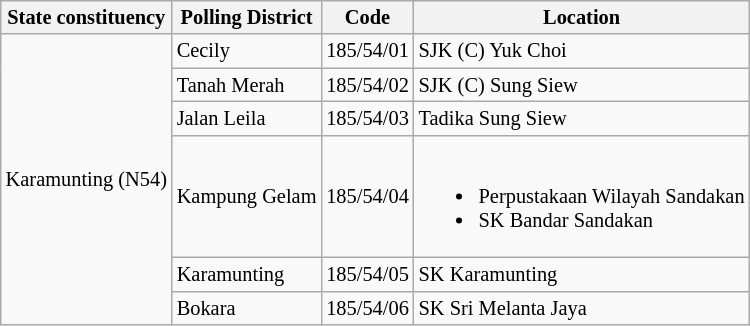<table class="wikitable sortable mw-collapsible" style="white-space:nowrap;font-size:85%">
<tr>
<th>State constituency</th>
<th>Polling District</th>
<th>Code</th>
<th>Location</th>
</tr>
<tr>
<td rowspan="6">Karamunting (N54)</td>
<td>Cecily</td>
<td>185/54/01</td>
<td>SJK (C) Yuk Choi</td>
</tr>
<tr>
<td>Tanah Merah</td>
<td>185/54/02</td>
<td>SJK (C) Sung Siew</td>
</tr>
<tr>
<td>Jalan Leila</td>
<td>185/54/03</td>
<td>Tadika Sung Siew</td>
</tr>
<tr>
<td>Kampung Gelam</td>
<td>185/54/04</td>
<td><br><ul><li>Perpustakaan Wilayah Sandakan</li><li>SK Bandar Sandakan</li></ul></td>
</tr>
<tr>
<td>Karamunting</td>
<td>185/54/05</td>
<td>SK Karamunting</td>
</tr>
<tr>
<td>Bokara</td>
<td>185/54/06</td>
<td>SK Sri Melanta Jaya</td>
</tr>
</table>
